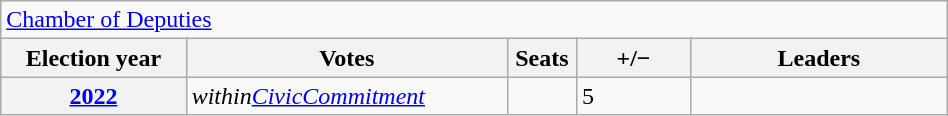<table class=wikitable style="width:50%; border:1px #AAAAFF solid">
<tr>
<td colspan=6><a href='#'>Chamber of Deputies</a></td>
</tr>
<tr>
<th width=13%>Election year</th>
<th width=16%>Votes</th>
<th width=1%>Seats</th>
<th width=8%>+/−</th>
<th width=18%>Leaders</th>
</tr>
<tr>
<th><a href='#'>2022</a></th>
<td><em>within<a href='#'>CivicCommitment</a></em></td>
<td></td>
<td>5</td>
<td></td>
</tr>
</table>
